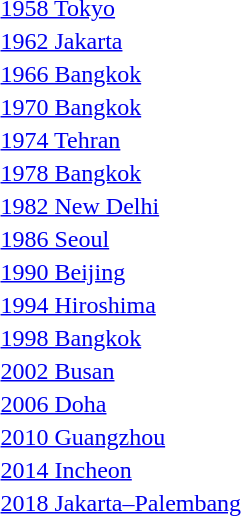<table>
<tr>
<td rowspan=2><a href='#'>1958 Tokyo</a></td>
<td rowspan=2></td>
<td rowspan=2></td>
<td></td>
</tr>
<tr>
<td></td>
</tr>
<tr>
<td rowspan=2><a href='#'>1962 Jakarta</a></td>
<td rowspan=2></td>
<td rowspan=2></td>
<td></td>
</tr>
<tr>
<td></td>
</tr>
<tr>
<td rowspan=2><a href='#'>1966 Bangkok</a></td>
<td rowspan=2></td>
<td rowspan=2></td>
<td></td>
</tr>
<tr>
<td></td>
</tr>
<tr>
<td rowspan=2><a href='#'>1970 Bangkok</a></td>
<td rowspan=2></td>
<td rowspan=2></td>
<td></td>
</tr>
<tr>
<td></td>
</tr>
<tr>
<td rowspan=2><a href='#'>1974 Tehran</a></td>
<td rowspan=2></td>
<td rowspan=2></td>
<td></td>
</tr>
<tr>
<td></td>
</tr>
<tr>
<td rowspan=2><a href='#'>1978 Bangkok</a></td>
<td rowspan=2></td>
<td rowspan=2></td>
<td></td>
</tr>
<tr>
<td></td>
</tr>
<tr>
<td rowspan=2><a href='#'>1982 New Delhi</a></td>
<td rowspan=2></td>
<td rowspan=2></td>
<td></td>
</tr>
<tr>
<td></td>
</tr>
<tr>
<td rowspan=2><a href='#'>1986 Seoul</a></td>
<td rowspan=2></td>
<td rowspan=2></td>
<td></td>
</tr>
<tr>
<td></td>
</tr>
<tr>
<td rowspan=2><a href='#'>1990 Beijing</a></td>
<td rowspan=2></td>
<td rowspan=2></td>
<td></td>
</tr>
<tr>
<td></td>
</tr>
<tr>
<td rowspan=2><a href='#'>1994 Hiroshima</a></td>
<td rowspan=2></td>
<td rowspan=2></td>
<td></td>
</tr>
<tr>
<td></td>
</tr>
<tr>
<td rowspan=2><a href='#'>1998 Bangkok</a></td>
<td rowspan=2></td>
<td rowspan=2></td>
<td></td>
</tr>
<tr>
<td></td>
</tr>
<tr>
<td rowspan=2><a href='#'>2002 Busan</a></td>
<td rowspan=2></td>
<td rowspan=2></td>
<td></td>
</tr>
<tr>
<td></td>
</tr>
<tr>
<td rowspan=2><a href='#'>2006 Doha</a></td>
<td rowspan=2></td>
<td rowspan=2></td>
<td></td>
</tr>
<tr>
<td></td>
</tr>
<tr>
<td rowspan=2><a href='#'>2010 Guangzhou</a></td>
<td rowspan=2></td>
<td rowspan=2></td>
<td></td>
</tr>
<tr>
<td></td>
</tr>
<tr>
<td rowspan=2><a href='#'>2014 Incheon</a></td>
<td rowspan=2></td>
<td rowspan=2></td>
<td></td>
</tr>
<tr>
<td></td>
</tr>
<tr>
<td rowspan=2><a href='#'>2018 Jakarta–Palembang</a></td>
<td rowspan=2></td>
<td rowspan=2></td>
<td></td>
</tr>
<tr>
<td></td>
</tr>
</table>
